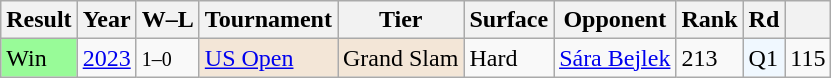<table class="sortable wikitable">
<tr>
<th>Result</th>
<th>Year</th>
<th class="unsortable">W–L</th>
<th>Tournament</th>
<th>Tier</th>
<th>Surface</th>
<th>Opponent</th>
<th>Rank</th>
<th>Rd</th>
<th></th>
</tr>
<tr>
<td bgcolor="98FB98">Win</td>
<td><a href='#'>2023</a></td>
<td><small>1–0</small></td>
<td bgcolor="f3e6d7"><a href='#'>US Open</a></td>
<td bgcolor="f3e6d7">Grand Slam</td>
<td>Hard</td>
<td> <a href='#'>Sára Bejlek</a></td>
<td>213</td>
<td bgcolor="f0f8ff">Q1</td>
<td>115</td>
</tr>
</table>
